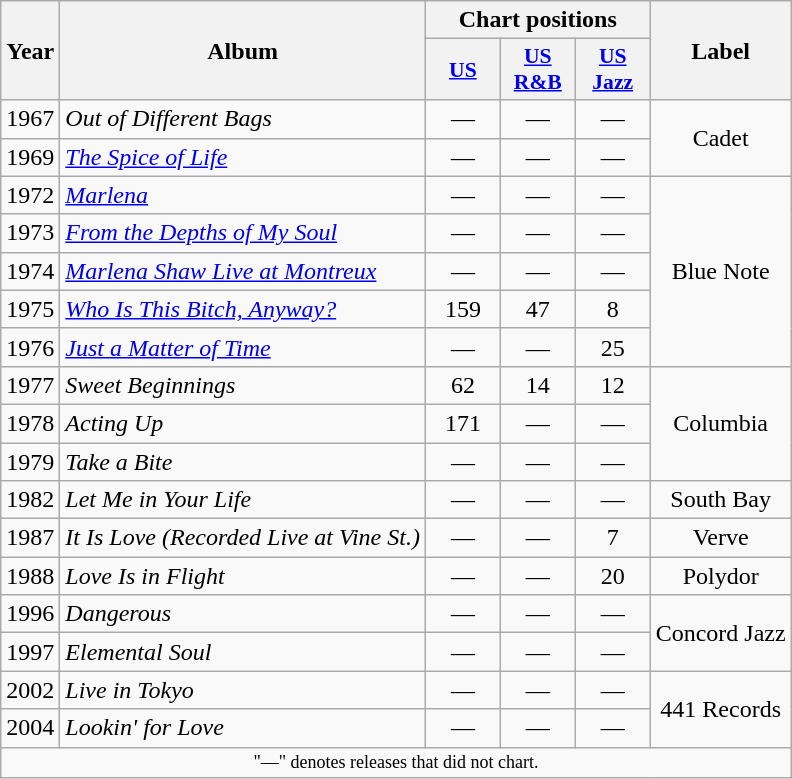<table class="wikitable" style="text-align:center;">
<tr>
<th rowspan="2">Year</th>
<th rowspan="2">Album</th>
<th colspan="3">Chart positions</th>
<th rowspan="2">Label</th>
</tr>
<tr>
<th scope="col" style="width:3em;font-size:90%;"><a href='#'>US</a><br></th>
<th scope="col" style="width:3em;font-size:90%;"><a href='#'>US R&B</a><br></th>
<th scope="col" style="width:3em;font-size:90%;"><a href='#'>US Jazz</a><br></th>
</tr>
<tr>
<td>1967</td>
<td align="left"><em>Out of Different Bags</em></td>
<td>—</td>
<td>—</td>
<td>—</td>
<td rowspan="2">Cadet</td>
</tr>
<tr>
<td>1969</td>
<td align="left"><em><a href='#'>The Spice of Life</a></em></td>
<td>—</td>
<td>—</td>
<td>—</td>
</tr>
<tr>
<td>1972</td>
<td align="left"><em><a href='#'>Marlena</a></em></td>
<td>—</td>
<td>—</td>
<td>—</td>
<td rowspan="5">Blue Note</td>
</tr>
<tr>
<td>1973</td>
<td align="left"><em><a href='#'>From the Depths of My Soul</a></em></td>
<td>—</td>
<td>—</td>
<td>—</td>
</tr>
<tr>
<td>1974</td>
<td align="left"><em><a href='#'>Marlena Shaw Live at Montreux</a></em></td>
<td>—</td>
<td>—</td>
<td>—</td>
</tr>
<tr>
<td>1975</td>
<td align="left"><em><a href='#'>Who Is This Bitch, Anyway?</a></em></td>
<td>159</td>
<td>47</td>
<td>8</td>
</tr>
<tr>
<td>1976</td>
<td align="left"><em><a href='#'>Just a Matter of Time</a></em></td>
<td>—</td>
<td>—</td>
<td>25</td>
</tr>
<tr>
<td>1977</td>
<td align="left"><em>Sweet Beginnings</em></td>
<td>62</td>
<td>14</td>
<td>12</td>
<td rowspan="3">Columbia</td>
</tr>
<tr>
<td>1978</td>
<td align="left"><em>Acting Up</em></td>
<td>171</td>
<td>—</td>
<td>—</td>
</tr>
<tr>
<td>1979</td>
<td align="left"><em>Take a Bite</em></td>
<td>—</td>
<td>—</td>
<td>—</td>
</tr>
<tr>
<td>1982</td>
<td align="left"><em>Let Me in Your Life</em></td>
<td>—</td>
<td>—</td>
<td>—</td>
<td>South Bay</td>
</tr>
<tr>
<td>1987</td>
<td align="left"><em>It Is Love (Recorded Live at Vine St.)</em></td>
<td>—</td>
<td>—</td>
<td>7</td>
<td>Verve</td>
</tr>
<tr>
<td>1988</td>
<td align="left"><em>Love Is in Flight</em></td>
<td>—</td>
<td>—</td>
<td>20</td>
<td>Polydor</td>
</tr>
<tr>
<td>1996</td>
<td align="left"><em>Dangerous</em></td>
<td>—</td>
<td>—</td>
<td>—</td>
<td rowspan="2">Concord Jazz</td>
</tr>
<tr>
<td>1997</td>
<td align="left"><em>Elemental Soul</em></td>
<td>—</td>
<td>—</td>
<td>—</td>
</tr>
<tr>
<td>2002</td>
<td align="left"><em>Live in Tokyo</em></td>
<td>—</td>
<td>—</td>
<td>—</td>
<td rowspan="2">441 Records</td>
</tr>
<tr>
<td>2004</td>
<td align="left"><em>Lookin' for Love</em></td>
<td>—</td>
<td>—</td>
<td>—</td>
</tr>
<tr>
<td colspan="6" style="text-align:center; font-size:9pt;">"—" denotes releases that did not chart.</td>
</tr>
</table>
